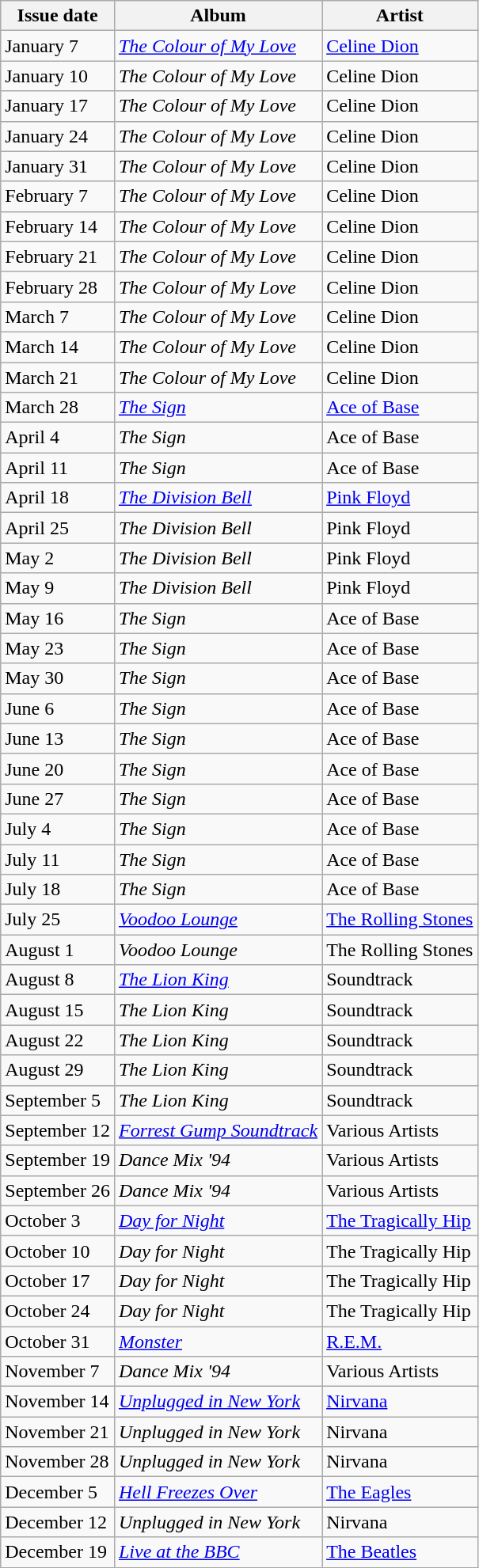<table class="wikitable">
<tr>
<th>Issue date</th>
<th>Album</th>
<th>Artist</th>
</tr>
<tr>
<td>January 7</td>
<td><em><a href='#'>The Colour of My Love</a></em></td>
<td><a href='#'>Celine Dion</a></td>
</tr>
<tr>
<td>January 10</td>
<td><em>The Colour of My Love</em></td>
<td>Celine Dion</td>
</tr>
<tr>
<td>January 17</td>
<td><em>The Colour of My Love</em></td>
<td>Celine Dion</td>
</tr>
<tr>
<td>January 24</td>
<td><em>The Colour of My Love</em></td>
<td>Celine Dion</td>
</tr>
<tr>
<td>January 31</td>
<td><em>The Colour of My Love</em></td>
<td>Celine Dion</td>
</tr>
<tr>
<td>February 7</td>
<td><em>The Colour of My Love</em></td>
<td>Celine Dion</td>
</tr>
<tr>
<td>February 14</td>
<td><em>The Colour of My Love</em></td>
<td>Celine Dion</td>
</tr>
<tr>
<td>February 21</td>
<td><em>The Colour of My Love</em></td>
<td>Celine Dion</td>
</tr>
<tr>
<td>February 28</td>
<td><em>The Colour of My Love</em></td>
<td>Celine Dion</td>
</tr>
<tr>
<td>March 7</td>
<td><em>The Colour of My Love</em></td>
<td>Celine Dion</td>
</tr>
<tr>
<td>March 14</td>
<td><em>The Colour of My Love</em></td>
<td>Celine Dion</td>
</tr>
<tr>
<td>March 21</td>
<td><em>The Colour of My Love</em></td>
<td>Celine Dion</td>
</tr>
<tr>
<td>March 28</td>
<td><em><a href='#'>The Sign</a></em></td>
<td><a href='#'>Ace of Base</a></td>
</tr>
<tr>
<td>April 4</td>
<td><em>The Sign</em></td>
<td>Ace of Base</td>
</tr>
<tr>
<td>April 11</td>
<td><em>The Sign</em></td>
<td>Ace of Base</td>
</tr>
<tr>
<td>April 18</td>
<td><em><a href='#'>The Division Bell</a></em></td>
<td><a href='#'>Pink Floyd</a></td>
</tr>
<tr>
<td>April 25</td>
<td><em>The Division Bell</em></td>
<td>Pink Floyd</td>
</tr>
<tr>
<td>May 2</td>
<td><em>The Division Bell</em></td>
<td>Pink Floyd</td>
</tr>
<tr>
<td>May 9</td>
<td><em>The Division Bell</em></td>
<td>Pink Floyd</td>
</tr>
<tr>
<td>May 16</td>
<td><em>The Sign</em></td>
<td>Ace of Base</td>
</tr>
<tr>
<td>May 23</td>
<td><em>The Sign</em></td>
<td>Ace of Base</td>
</tr>
<tr>
<td>May 30</td>
<td><em>The Sign</em></td>
<td>Ace of Base</td>
</tr>
<tr>
<td>June 6</td>
<td><em>The Sign</em></td>
<td>Ace of Base</td>
</tr>
<tr>
<td>June 13</td>
<td><em>The Sign</em></td>
<td>Ace of Base</td>
</tr>
<tr>
<td>June 20</td>
<td><em>The Sign</em></td>
<td>Ace of Base</td>
</tr>
<tr>
<td>June 27</td>
<td><em>The Sign</em></td>
<td>Ace of Base</td>
</tr>
<tr>
<td>July 4</td>
<td><em>The Sign</em></td>
<td>Ace of Base</td>
</tr>
<tr>
<td>July 11</td>
<td><em>The Sign</em></td>
<td>Ace of Base</td>
</tr>
<tr>
<td>July 18</td>
<td><em>The Sign</em></td>
<td>Ace of Base</td>
</tr>
<tr>
<td>July 25</td>
<td><em><a href='#'>Voodoo Lounge</a></em></td>
<td><a href='#'>The Rolling Stones</a></td>
</tr>
<tr>
<td>August 1</td>
<td><em>Voodoo Lounge</em></td>
<td>The Rolling Stones</td>
</tr>
<tr>
<td>August 8</td>
<td><em><a href='#'>The Lion King</a></em></td>
<td>Soundtrack</td>
</tr>
<tr>
<td>August 15</td>
<td><em>The Lion King</em></td>
<td>Soundtrack</td>
</tr>
<tr>
<td>August 22</td>
<td><em>The Lion King</em></td>
<td>Soundtrack</td>
</tr>
<tr>
<td>August 29</td>
<td><em>The Lion King</em></td>
<td>Soundtrack</td>
</tr>
<tr>
<td>September 5</td>
<td><em>The Lion King</em></td>
<td>Soundtrack</td>
</tr>
<tr>
<td>September 12</td>
<td><em><a href='#'>Forrest Gump Soundtrack</a></em></td>
<td>Various Artists</td>
</tr>
<tr>
<td>September 19</td>
<td><em>Dance Mix '94</em></td>
<td>Various Artists</td>
</tr>
<tr>
<td>September 26</td>
<td><em>Dance Mix '94</em></td>
<td>Various Artists</td>
</tr>
<tr>
<td>October 3</td>
<td><em><a href='#'>Day for Night</a></em></td>
<td><a href='#'>The Tragically Hip</a></td>
</tr>
<tr>
<td>October 10</td>
<td><em>Day for Night</em></td>
<td>The Tragically Hip</td>
</tr>
<tr>
<td>October 17</td>
<td><em>Day for Night</em></td>
<td>The Tragically Hip</td>
</tr>
<tr>
<td>October 24</td>
<td><em>Day for Night</em></td>
<td>The Tragically Hip</td>
</tr>
<tr>
<td>October 31</td>
<td><em><a href='#'>Monster</a></em></td>
<td><a href='#'>R.E.M.</a></td>
</tr>
<tr>
<td>November 7</td>
<td><em>Dance Mix '94</em></td>
<td>Various Artists</td>
</tr>
<tr>
<td>November 14</td>
<td><em><a href='#'>Unplugged in New York</a></em></td>
<td><a href='#'>Nirvana</a></td>
</tr>
<tr>
<td>November 21</td>
<td><em>Unplugged in New York</em></td>
<td>Nirvana</td>
</tr>
<tr>
<td>November 28</td>
<td><em>Unplugged in New York</em></td>
<td>Nirvana</td>
</tr>
<tr>
<td>December 5</td>
<td><em><a href='#'>Hell Freezes Over</a></em></td>
<td><a href='#'>The Eagles</a></td>
</tr>
<tr>
<td>December 12</td>
<td><em>Unplugged in New York</em></td>
<td>Nirvana</td>
</tr>
<tr>
<td>December 19</td>
<td><em><a href='#'>Live at the BBC</a></em></td>
<td><a href='#'>The Beatles</a></td>
</tr>
</table>
